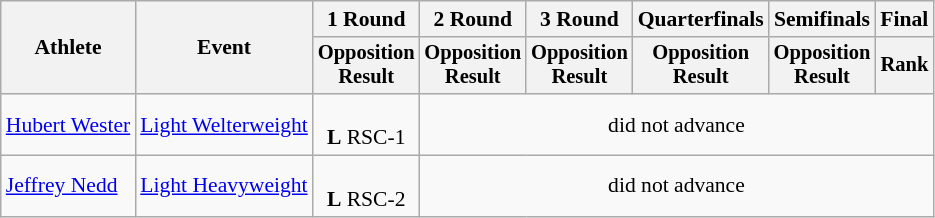<table class="wikitable" style="font-size:90%">
<tr>
<th rowspan="2">Athlete</th>
<th rowspan="2">Event</th>
<th>1 Round</th>
<th>2 Round</th>
<th>3 Round</th>
<th>Quarterfinals</th>
<th>Semifinals</th>
<th colspan=2>Final</th>
</tr>
<tr style="font-size:95%">
<th>Opposition<br>Result</th>
<th>Opposition<br>Result</th>
<th>Opposition<br>Result</th>
<th>Opposition<br>Result</th>
<th>Opposition<br>Result</th>
<th>Rank</th>
</tr>
<tr align=center>
<td align=left><a href='#'>Hubert Wester</a></td>
<td align=left><a href='#'>Light Welterweight</a></td>
<td><br><strong>L</strong> RSC-1</td>
<td colspan=5>did not advance</td>
</tr>
<tr align=center>
<td align=left><a href='#'>Jeffrey Nedd</a></td>
<td align=left><a href='#'>Light Heavyweight</a></td>
<td><br><strong>L</strong> RSC-2</td>
<td colspan=5>did not advance</td>
</tr>
</table>
